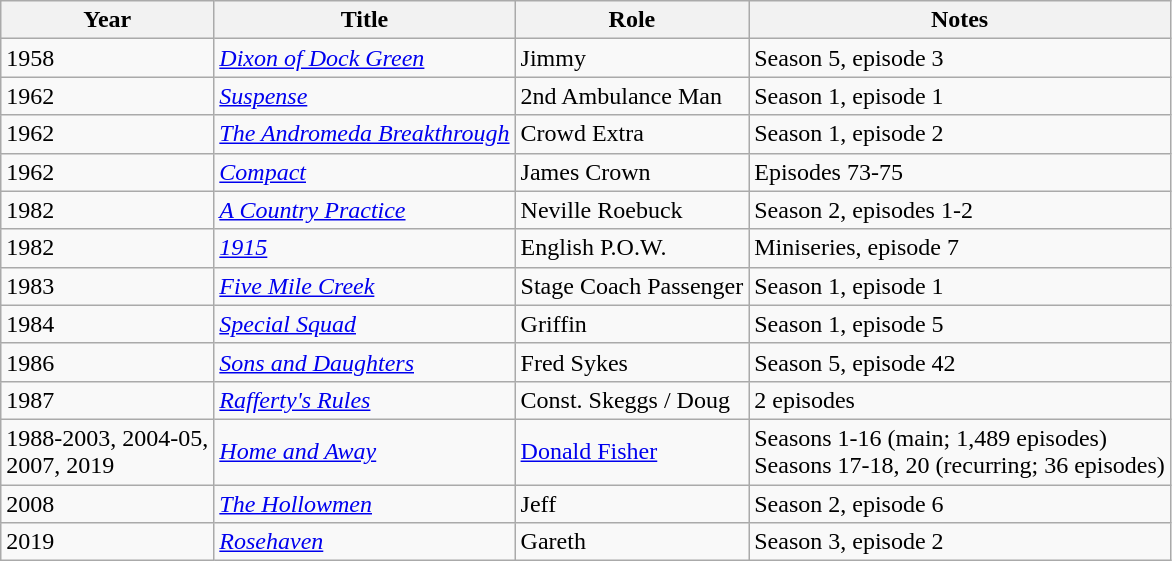<table class="wikitable plainrowheaders sortable">
<tr>
<th scope="col">Year</th>
<th scope="col">Title</th>
<th scope="col">Role</th>
<th class="unsortable">Notes</th>
</tr>
<tr>
<td>1958</td>
<td><em><a href='#'>Dixon of Dock Green</a></em></td>
<td>Jimmy</td>
<td>Season 5, episode 3</td>
</tr>
<tr>
<td>1962</td>
<td><em><a href='#'>Suspense</a></em></td>
<td>2nd Ambulance Man</td>
<td>Season 1, episode 1</td>
</tr>
<tr>
<td>1962</td>
<td><em><a href='#'>The Andromeda Breakthrough</a></em></td>
<td>Crowd Extra</td>
<td>Season 1, episode 2</td>
</tr>
<tr>
<td>1962</td>
<td><em><a href='#'>Compact</a></em></td>
<td>James Crown</td>
<td>Episodes 73-75</td>
</tr>
<tr>
<td>1982</td>
<td><em><a href='#'>A Country Practice</a></em></td>
<td>Neville Roebuck</td>
<td>Season 2,  episodes 1-2</td>
</tr>
<tr>
<td>1982</td>
<td><em><a href='#'>1915</a></em></td>
<td>English P.O.W.</td>
<td>Miniseries, episode 7</td>
</tr>
<tr>
<td>1983</td>
<td><em><a href='#'>Five Mile Creek</a></em></td>
<td>Stage Coach Passenger</td>
<td>Season 1, episode 1</td>
</tr>
<tr>
<td>1984</td>
<td><em><a href='#'>Special Squad</a></em></td>
<td>Griffin</td>
<td>Season 1, episode 5</td>
</tr>
<tr>
<td>1986</td>
<td><em><a href='#'>Sons and Daughters</a></em></td>
<td>Fred Sykes</td>
<td>Season 5, episode 42</td>
</tr>
<tr>
<td>1987</td>
<td><em><a href='#'>Rafferty's Rules</a></em></td>
<td>Const. Skeggs / Doug</td>
<td>2 episodes</td>
</tr>
<tr>
<td>1988-2003, 2004-05,<br>2007, 2019</td>
<td><em><a href='#'>Home and Away</a></em></td>
<td><a href='#'>Donald Fisher</a></td>
<td>Seasons 1-16 (main; 1,489 episodes)<br>Seasons 17-18, 20 (recurring; 36 episodes)</td>
</tr>
<tr>
<td>2008</td>
<td><em><a href='#'>The Hollowmen</a></em></td>
<td>Jeff</td>
<td>Season 2, episode 6</td>
</tr>
<tr>
<td>2019</td>
<td><em><a href='#'>Rosehaven</a></em></td>
<td>Gareth</td>
<td>Season 3, episode 2</td>
</tr>
</table>
